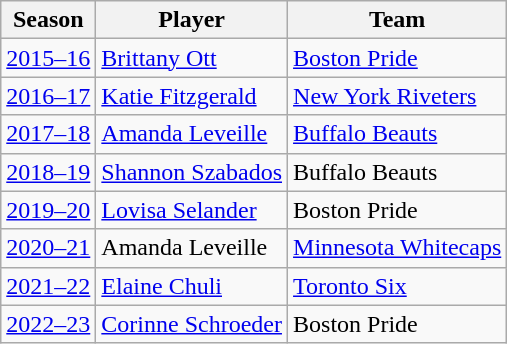<table class="wikitable sortable">
<tr>
<th>Season</th>
<th>Player</th>
<th>Team</th>
</tr>
<tr>
<td><a href='#'>2015–16</a></td>
<td><a href='#'>Brittany Ott</a></td>
<td><a href='#'>Boston Pride</a></td>
</tr>
<tr>
<td><a href='#'>2016–17</a></td>
<td><a href='#'>Katie Fitzgerald</a></td>
<td><a href='#'>New York Riveters</a></td>
</tr>
<tr>
<td><a href='#'>2017–18</a></td>
<td><a href='#'>Amanda Leveille</a></td>
<td><a href='#'>Buffalo Beauts</a></td>
</tr>
<tr>
<td><a href='#'>2018–19</a></td>
<td><a href='#'>Shannon Szabados</a></td>
<td>Buffalo Beauts</td>
</tr>
<tr>
<td><a href='#'>2019–20</a></td>
<td><a href='#'>Lovisa Selander</a></td>
<td>Boston Pride</td>
</tr>
<tr>
<td><a href='#'>2020–21</a></td>
<td>Amanda Leveille</td>
<td><a href='#'>Minnesota Whitecaps</a></td>
</tr>
<tr>
<td><a href='#'>2021–22</a></td>
<td><a href='#'>Elaine Chuli</a></td>
<td><a href='#'>Toronto Six</a></td>
</tr>
<tr>
<td><a href='#'>2022–23</a></td>
<td><a href='#'>Corinne Schroeder</a></td>
<td>Boston Pride</td>
</tr>
</table>
